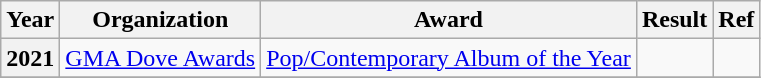<table class="wikitable plainrowheaders">
<tr>
<th>Year</th>
<th>Organization</th>
<th>Award</th>
<th>Result</th>
<th>Ref</th>
</tr>
<tr>
<th scope="row">2021</th>
<td><a href='#'>GMA Dove Awards</a></td>
<td><a href='#'>Pop/Contemporary Album of the Year</a></td>
<td></td>
<td></td>
</tr>
<tr>
</tr>
</table>
